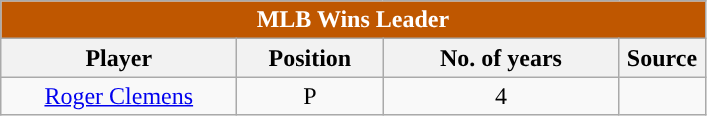<table class="wikitable" style="text-align:center">
<tr>
<td colspan="5" style= "background: #BF5700; color:white"><strong>MLB Wins Leader</strong></td>
</tr>
<tr>
<th style="width:150px; ">Player</th>
<th style="width:90px; ">Position</th>
<th style="width:150px; ">No. of years</th>
<th style="width:50px; ">Source</th>
</tr>
<tr>
<td><a href='#'>Roger Clemens</a></td>
<td>P</td>
<td>4</td>
<td></td>
</tr>
</table>
